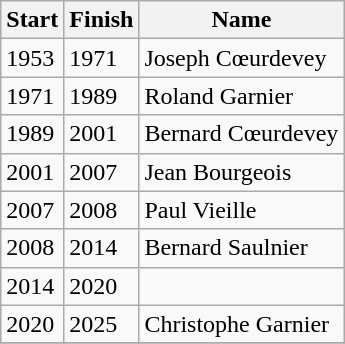<table class="wikitable">
<tr>
<th>Start</th>
<th>Finish</th>
<th>Name</th>
</tr>
<tr>
<td>1953</td>
<td>1971</td>
<td>Joseph Cœurdevey</td>
</tr>
<tr>
<td>1971</td>
<td>1989</td>
<td>Roland Garnier</td>
</tr>
<tr>
<td>1989</td>
<td>2001</td>
<td>Bernard Cœurdevey</td>
</tr>
<tr>
<td>2001</td>
<td>2007</td>
<td>Jean Bourgeois</td>
</tr>
<tr>
<td>2007</td>
<td>2008</td>
<td>Paul Vieille</td>
</tr>
<tr>
<td>2008</td>
<td>2014</td>
<td>Bernard Saulnier</td>
</tr>
<tr>
<td>2014</td>
<td>2020</td>
<td></td>
</tr>
<tr>
<td>2020</td>
<td>2025</td>
<td>Christophe Garnier</td>
</tr>
<tr>
</tr>
</table>
